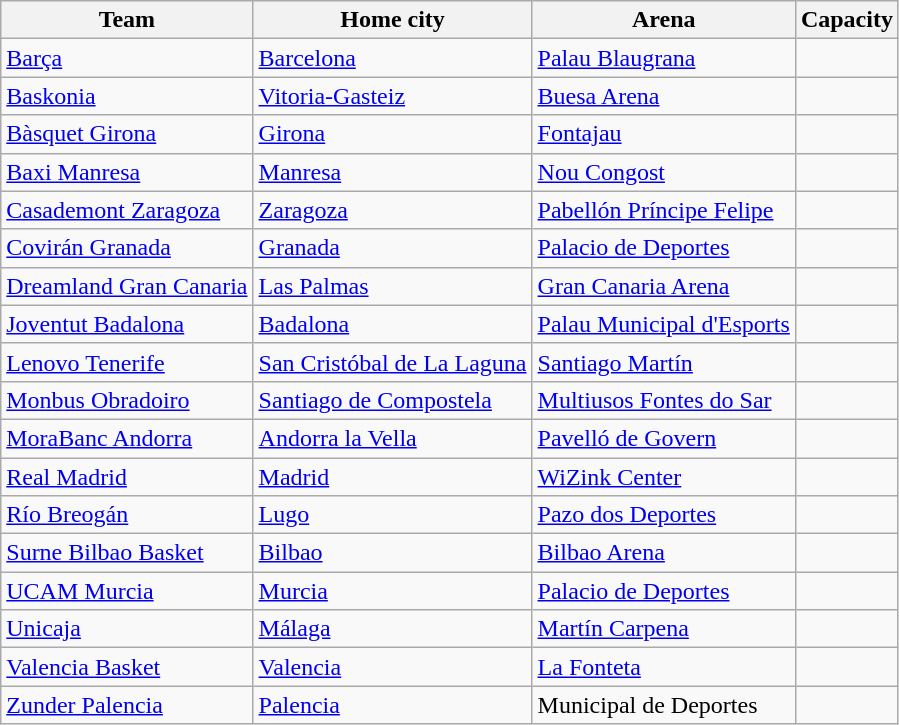<table class="wikitable sortable">
<tr>
<th>Team</th>
<th>Home city</th>
<th>Arena</th>
<th>Capacity</th>
</tr>
<tr>
<td><a href='#'>Barça</a></td>
<td><a href='#'>Barcelona</a></td>
<td><a href='#'>Palau Blaugrana</a></td>
<td style="text-align:center"></td>
</tr>
<tr>
<td><a href='#'>Baskonia</a></td>
<td><a href='#'>Vitoria-Gasteiz</a></td>
<td><a href='#'>Buesa Arena</a></td>
<td style="text-align:center"></td>
</tr>
<tr>
<td><a href='#'>Bàsquet Girona</a></td>
<td><a href='#'>Girona</a></td>
<td><a href='#'>Fontajau</a></td>
<td style="text-align:center"></td>
</tr>
<tr>
<td><a href='#'>Baxi Manresa</a></td>
<td><a href='#'>Manresa</a></td>
<td><a href='#'>Nou Congost</a></td>
<td style="text-align:center"></td>
</tr>
<tr>
<td><a href='#'>Casademont Zaragoza</a></td>
<td><a href='#'>Zaragoza</a></td>
<td><a href='#'>Pabellón Príncipe Felipe</a></td>
<td style="text-align:center"></td>
</tr>
<tr>
<td><a href='#'>Covirán Granada</a></td>
<td><a href='#'>Granada</a></td>
<td><a href='#'>Palacio de Deportes</a></td>
<td style="text-align:center"></td>
</tr>
<tr>
<td><a href='#'>Dreamland Gran Canaria</a></td>
<td><a href='#'>Las Palmas</a></td>
<td><a href='#'>Gran Canaria Arena</a></td>
<td style="text-align:center"></td>
</tr>
<tr>
<td><a href='#'>Joventut Badalona</a></td>
<td><a href='#'>Badalona</a></td>
<td><a href='#'>Palau Municipal d'Esports</a></td>
<td style="text-align:center"></td>
</tr>
<tr>
<td><a href='#'>Lenovo Tenerife</a></td>
<td><a href='#'>San Cristóbal de La Laguna</a></td>
<td><a href='#'>Santiago Martín</a></td>
<td style="text-align:center"></td>
</tr>
<tr>
<td><a href='#'>Monbus Obradoiro</a></td>
<td><a href='#'>Santiago de Compostela</a></td>
<td><a href='#'>Multiusos Fontes do Sar</a></td>
<td style="text-align:center"></td>
</tr>
<tr>
<td><a href='#'>MoraBanc Andorra</a></td>
<td><a href='#'>Andorra la Vella</a></td>
<td><a href='#'>Pavelló de Govern</a></td>
<td style="text-align:center"></td>
</tr>
<tr>
<td><a href='#'>Real Madrid</a></td>
<td><a href='#'>Madrid</a></td>
<td><a href='#'>WiZink Center</a></td>
<td style="text-align:center"></td>
</tr>
<tr>
<td><a href='#'>Río Breogán</a></td>
<td><a href='#'>Lugo</a></td>
<td><a href='#'>Pazo dos Deportes</a></td>
<td style="text-align:center"></td>
</tr>
<tr>
<td><a href='#'>Surne Bilbao Basket</a></td>
<td><a href='#'>Bilbao</a></td>
<td><a href='#'>Bilbao Arena</a></td>
<td style="text-align:center"></td>
</tr>
<tr>
<td><a href='#'>UCAM Murcia</a></td>
<td><a href='#'>Murcia</a></td>
<td><a href='#'>Palacio de Deportes</a></td>
<td style="text-align:center"></td>
</tr>
<tr>
<td><a href='#'>Unicaja</a></td>
<td><a href='#'>Málaga</a></td>
<td><a href='#'>Martín Carpena</a></td>
<td style="text-align:center"></td>
</tr>
<tr>
<td><a href='#'>Valencia Basket</a></td>
<td><a href='#'>Valencia</a></td>
<td><a href='#'>La Fonteta</a></td>
<td style="text-align:center"></td>
</tr>
<tr>
<td><a href='#'>Zunder Palencia</a></td>
<td><a href='#'>Palencia</a></td>
<td>Municipal de Deportes</td>
<td style="text-align:center"></td>
</tr>
</table>
